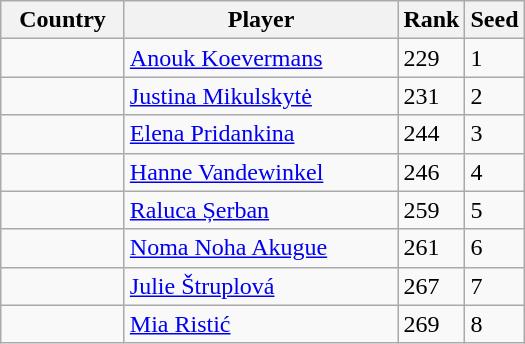<table class="wikitable">
<tr>
<th width="75">Country</th>
<th width="175">Player</th>
<th>Rank</th>
<th>Seed</th>
</tr>
<tr>
<td></td>
<td><a href='#'>Anouk Koevermans</a></td>
<td>229</td>
<td>1</td>
</tr>
<tr>
<td></td>
<td><a href='#'>Justina Mikulskytė</a></td>
<td>231</td>
<td>2</td>
</tr>
<tr>
<td></td>
<td><a href='#'>Elena Pridankina</a></td>
<td>244</td>
<td>3</td>
</tr>
<tr>
<td></td>
<td><a href='#'>Hanne Vandewinkel</a></td>
<td>246</td>
<td>4</td>
</tr>
<tr>
<td></td>
<td><a href='#'>Raluca Șerban</a></td>
<td>259</td>
<td>5</td>
</tr>
<tr>
<td></td>
<td><a href='#'>Noma Noha Akugue</a></td>
<td>261</td>
<td>6</td>
</tr>
<tr>
<td></td>
<td><a href='#'>Julie Štruplová</a></td>
<td>267</td>
<td>7</td>
</tr>
<tr>
<td></td>
<td><a href='#'>Mia Ristić</a></td>
<td>269</td>
<td>8</td>
</tr>
</table>
